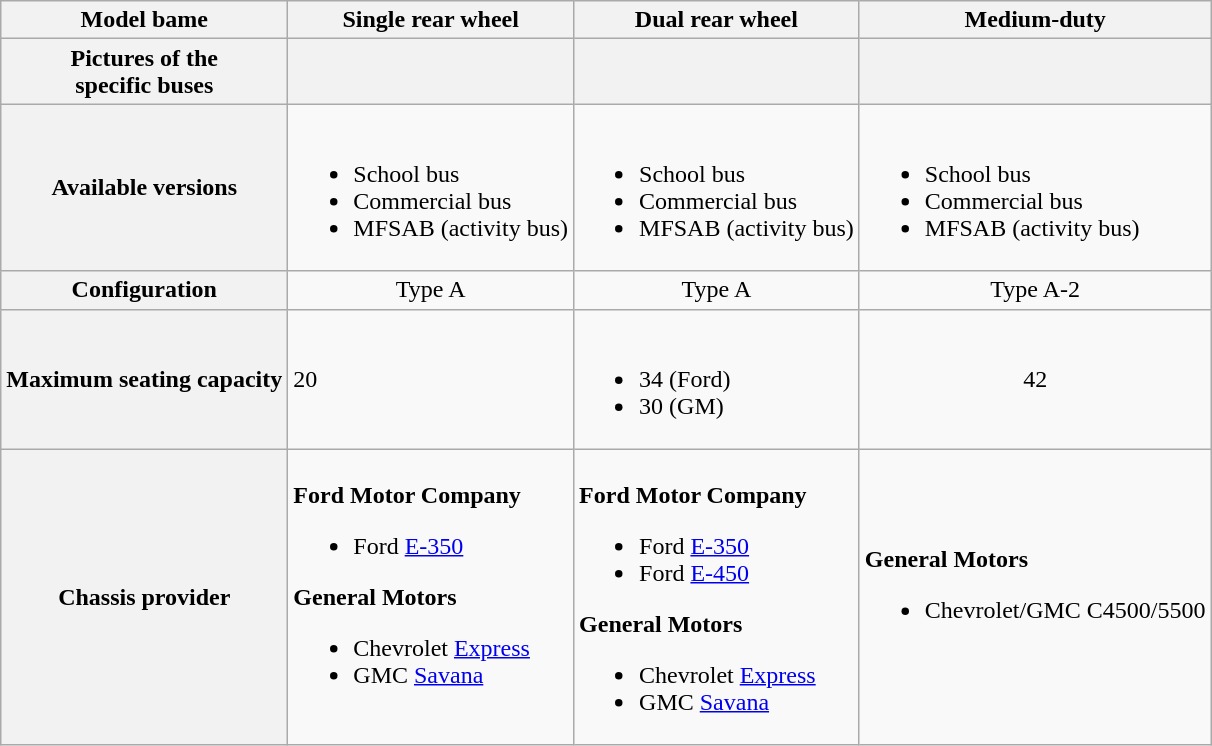<table class="wikitable" border="1">
<tr>
<th>Model bame</th>
<th>Single rear wheel</th>
<th>Dual rear wheel</th>
<th>Medium-duty</th>
</tr>
<tr>
<th>Pictures of the<br>specific buses</th>
<th></th>
<th></th>
<th></th>
</tr>
<tr>
<th>Available versions</th>
<td><br><ul><li>School bus</li><li>Commercial bus</li><li>MFSAB (activity bus)</li></ul></td>
<td><br><ul><li>School bus</li><li>Commercial bus</li><li>MFSAB (activity bus)</li></ul></td>
<td><br><ul><li>School bus</li><li>Commercial bus</li><li>MFSAB (activity bus)</li></ul></td>
</tr>
<tr>
<th>Configuration</th>
<td style="text-align:center">Type A</td>
<td style="text-align:center">Type A</td>
<td style="text-align:center">Type A-2</td>
</tr>
<tr>
<th>Maximum seating capacity</th>
<td>20</td>
<td><br><ul><li>34 (Ford)</li><li>30 (GM)</li></ul></td>
<td style="text-align:center">42</td>
</tr>
<tr>
<th>Chassis provider</th>
<td><strong>Ford Motor Company</strong><br><ul><li>Ford <a href='#'>E-350</a></li></ul><strong>General Motors</strong><ul><li>Chevrolet <a href='#'>Express</a></li><li>GMC <a href='#'>Savana</a></li></ul></td>
<td><br><strong>Ford Motor Company</strong><ul><li>Ford <a href='#'>E-350</a></li><li>Ford <a href='#'>E-450</a></li></ul><strong>General Motors</strong><ul><li>Chevrolet <a href='#'>Express</a></li><li>GMC <a href='#'>Savana</a></li></ul></td>
<td><strong>General Motors</strong><br><ul><li>Chevrolet/GMC C4500/5500</li></ul></td>
</tr>
</table>
